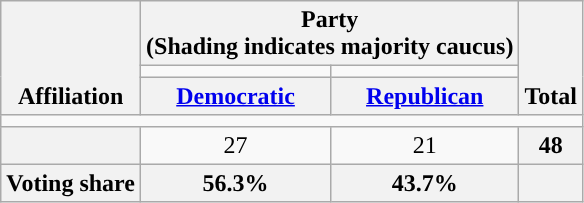<table class=wikitable style="text-align:center">
<tr style="vertical-align:bottom;">
<th rowspan=3>Affiliation</th>
<th colspan=2>Party <div>(Shading indicates majority caucus)</div></th>
<th rowspan=3>Total</th>
</tr>
<tr style="height:5px">
<td style="background-color:"></td>
<td style="background-color:"></td>
</tr>
<tr>
<th><a href='#'>Democratic</a></th>
<th><a href='#'>Republican</a></th>
</tr>
<tr>
<td colspan=5></td>
</tr>
<tr>
<th nowrap style="font-size:80%"></th>
<td>27</td>
<td>21</td>
<th>48</th>
</tr>
<tr>
<th>Voting share</th>
<th>56.3%</th>
<th>43.7%</th>
<th colspan=2></th>
</tr>
</table>
